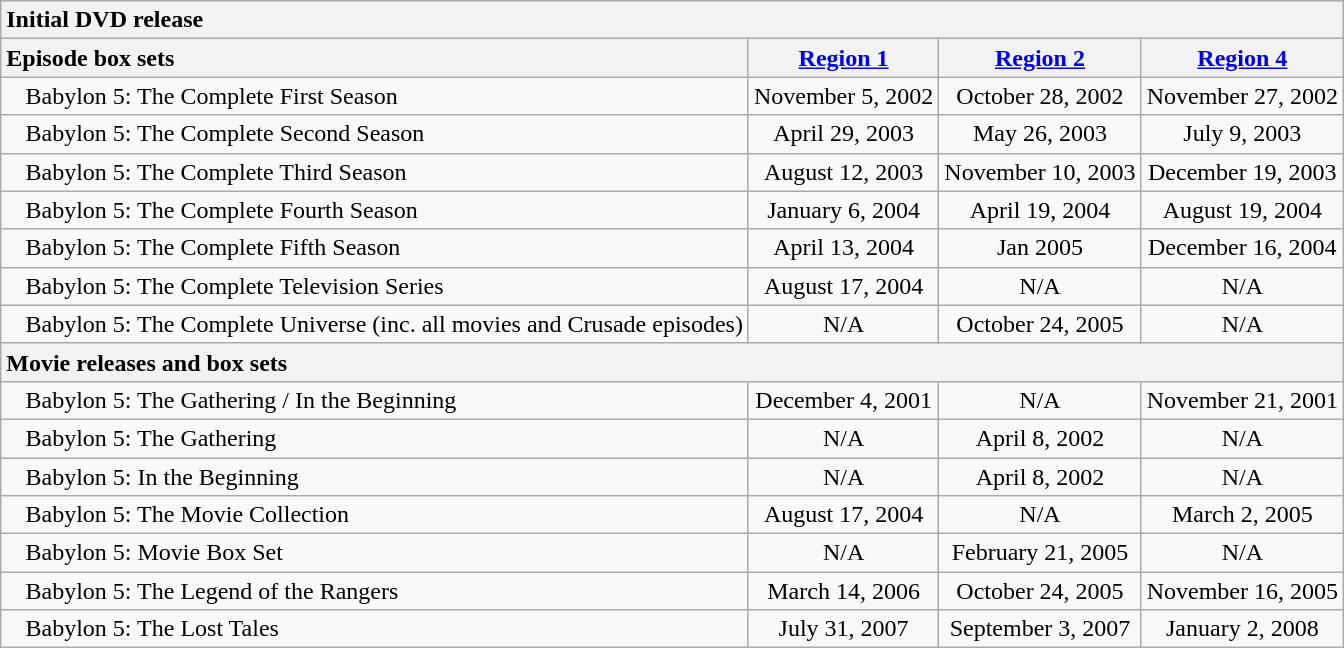<table class="wikitable" style="text-align:center;">
<tr>
<th colspan="4" style="text-align:left; border: 0"><strong>Initial DVD release</strong></th>
</tr>
<tr>
<th style="text-align:left"><strong>Episode box sets</strong></th>
<th><a href='#'>Region 1</a></th>
<th><a href='#'>Region 2</a></th>
<th><a href='#'>Region 4</a></th>
</tr>
<tr>
<td align="left" style="padding-left: 1em">Babylon 5: The Complete First Season</td>
<td>November 5, 2002</td>
<td>October 28, 2002</td>
<td>November 27, 2002</td>
</tr>
<tr>
<td align="left" style="padding-left: 1em">Babylon 5: The Complete Second Season</td>
<td>April 29, 2003</td>
<td>May 26, 2003</td>
<td>July 9, 2003</td>
</tr>
<tr>
<td align="left" style="padding-left: 1em">Babylon 5: The Complete Third Season</td>
<td>August 12, 2003</td>
<td>November 10, 2003</td>
<td>December 19, 2003</td>
</tr>
<tr>
<td style="padding-left: 1em" align="left">Babylon 5: The Complete Fourth Season</td>
<td>January 6, 2004</td>
<td>April 19, 2004</td>
<td>August 19, 2004</td>
</tr>
<tr>
<td align="left" style="padding-left: 1em">Babylon 5: The Complete Fifth Season</td>
<td>April 13, 2004</td>
<td>Jan 2005</td>
<td>December 16, 2004</td>
</tr>
<tr>
<td align="left" style="padding-left: 1em">Babylon 5: The Complete Television Series</td>
<td>August 17, 2004</td>
<td>N/A</td>
<td>N/A</td>
</tr>
<tr>
<td align="left" style="padding-left: 1em">Babylon 5: The Complete Universe (inc. all movies and Crusade episodes)</td>
<td>N/A</td>
<td>October 24, 2005</td>
<td>N/A</td>
</tr>
<tr>
<th colspan="4" style="text-align:left; border: 0"><strong>Movie releases and box sets</strong></th>
</tr>
<tr>
<td align="left" style="padding-left: 1em">Babylon 5: The Gathering / In the Beginning</td>
<td>December 4, 2001</td>
<td>N/A</td>
<td>November 21, 2001</td>
</tr>
<tr>
<td align="left" style="padding-left: 1em">Babylon 5: The Gathering</td>
<td>N/A</td>
<td>April 8, 2002</td>
<td>N/A</td>
</tr>
<tr>
<td align="left" style="padding-left: 1em">Babylon 5: In the Beginning</td>
<td>N/A</td>
<td>April 8, 2002</td>
<td>N/A</td>
</tr>
<tr>
<td align="left" style="padding-left: 1em">Babylon 5: The Movie Collection</td>
<td>August 17, 2004</td>
<td>N/A</td>
<td>March 2, 2005</td>
</tr>
<tr>
<td align="left" style="padding-left: 1em">Babylon 5: Movie Box Set</td>
<td>N/A</td>
<td>February 21, 2005</td>
<td>N/A</td>
</tr>
<tr>
<td align="left" style="padding-left: 1em">Babylon 5: The Legend of the Rangers</td>
<td>March 14, 2006</td>
<td>October 24, 2005</td>
<td>November 16, 2005</td>
</tr>
<tr>
<td align="left" style="padding-left: 1em">Babylon 5: The Lost Tales</td>
<td>July 31, 2007</td>
<td>September 3, 2007</td>
<td>January 2, 2008</td>
</tr>
</table>
